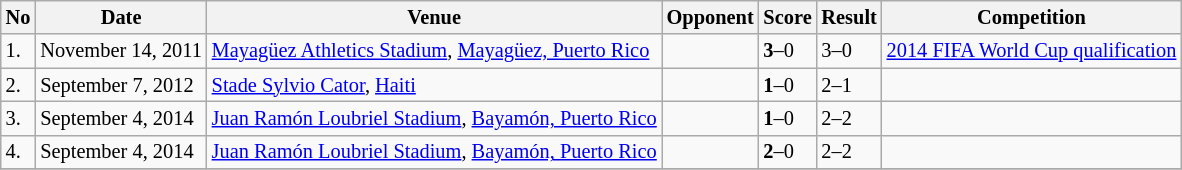<table class="wikitable" style="font-size:85%;">
<tr>
<th>No</th>
<th>Date</th>
<th>Venue</th>
<th>Opponent</th>
<th>Score</th>
<th>Result</th>
<th>Competition</th>
</tr>
<tr>
<td>1.</td>
<td>November 14, 2011</td>
<td><a href='#'>Mayagüez Athletics Stadium</a>, <a href='#'>Mayagüez, Puerto Rico</a></td>
<td></td>
<td><strong>3</strong>–0</td>
<td>3–0</td>
<td><a href='#'>2014 FIFA World Cup qualification</a></td>
</tr>
<tr>
<td>2.</td>
<td>September 7, 2012</td>
<td><a href='#'>Stade Sylvio Cator</a>, <a href='#'>Haiti</a></td>
<td></td>
<td><strong>1</strong>–0</td>
<td>2–1</td>
<td></td>
</tr>
<tr>
<td>3.</td>
<td>September 4, 2014</td>
<td><a href='#'>Juan Ramón Loubriel Stadium</a>, <a href='#'>Bayamón, Puerto Rico</a></td>
<td></td>
<td><strong>1</strong>–0</td>
<td>2–2</td>
<td></td>
</tr>
<tr>
<td>4.</td>
<td>September 4, 2014</td>
<td><a href='#'>Juan Ramón Loubriel Stadium</a>, <a href='#'>Bayamón, Puerto Rico</a></td>
<td></td>
<td><strong>2</strong>–0</td>
<td>2–2</td>
<td></td>
</tr>
<tr>
</tr>
</table>
